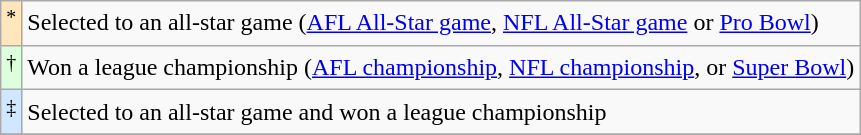<table class="wikitable sortable">
<tr>
<td style="background-color:#FFE6BD"><sup>*</sup></td>
<td colspan="5">Selected to an all-star game (<a href='#'>AFL All-Star game</a>, <a href='#'>NFL All-Star game</a> or <a href='#'>Pro Bowl</a>)</td>
</tr>
<tr>
<td style="background-color:#DDFFDD"><sup>†</sup></td>
<td colspan="5">Won a league championship (<a href='#'>AFL championship</a>, <a href='#'>NFL championship</a>, or <a href='#'>Super Bowl</a>)</td>
</tr>
<tr>
<td style="background-color:#D0E7FF"><sup>‡</sup></td>
<td colspan="5">Selected to an all-star game and won a league championship</td>
</tr>
<tr>
</tr>
</table>
